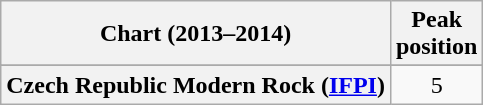<table class="wikitable plainrowheaders sortable" style="text-align:center">
<tr>
<th scope="col">Chart (2013–2014)</th>
<th scope="col">Peak<br>position</th>
</tr>
<tr>
</tr>
<tr>
<th scope="row">Czech Republic Modern Rock (<a href='#'>IFPI</a>)</th>
<td>5</td>
</tr>
</table>
